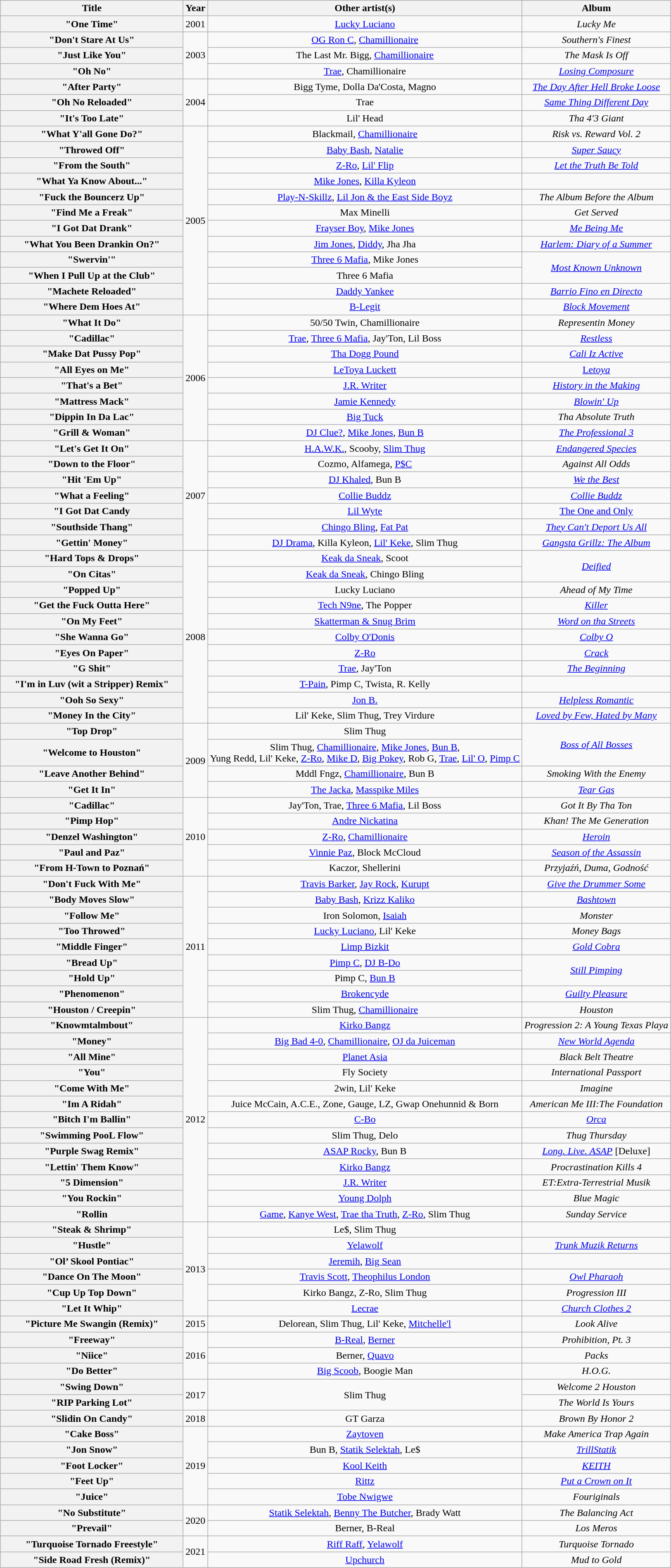<table class="wikitable plainrowheaders" style="text-align:center;">
<tr>
<th scope="col" style="width:18em;">Title</th>
<th scope="col">Year</th>
<th scope="col">Other artist(s)</th>
<th scope="col">Album</th>
</tr>
<tr>
<th scope="row">"One Time"</th>
<td>2001</td>
<td><a href='#'>Lucky Luciano</a></td>
<td><em>Lucky Me</em></td>
</tr>
<tr>
<th scope="row">"Don't Stare At Us"</th>
<td rowspan="3">2003</td>
<td><a href='#'>OG Ron C</a>, <a href='#'>Chamillionaire</a></td>
<td><em>Southern's Finest</em></td>
</tr>
<tr>
<th scope="row">"Just Like You"</th>
<td>The Last Mr. Bigg, <a href='#'>Chamillionaire</a></td>
<td><em>The Mask Is Off</em></td>
</tr>
<tr>
<th scope="row">"Oh No"</th>
<td><a href='#'>Trae</a>, Chamillionaire</td>
<td><em><a href='#'>Losing Composure</a></em></td>
</tr>
<tr>
<th scope="row">"After Party"</th>
<td rowspan="3">2004</td>
<td>Bigg Tyme, Dolla Da'Costa, Magno</td>
<td><em><a href='#'>The Day After Hell Broke Loose</a></em></td>
</tr>
<tr>
<th scope="row">"Oh No Reloaded"</th>
<td>Trae</td>
<td><em><a href='#'>Same Thing Different Day</a></em></td>
</tr>
<tr>
<th scope="row">"It's Too Late"</th>
<td>Lil' Head</td>
<td><em>Tha 4'3 Giant</em></td>
</tr>
<tr>
<th scope="row">"What Y'all Gone Do?"</th>
<td rowspan="12">2005</td>
<td>Blackmail, <a href='#'>Chamillionaire</a></td>
<td><em>Risk vs. Reward Vol. 2</em></td>
</tr>
<tr>
<th scope="row">"Throwed Off"</th>
<td><a href='#'>Baby Bash</a>, <a href='#'>Natalie</a></td>
<td><em><a href='#'>Super Saucy</a></em></td>
</tr>
<tr>
<th scope="row">"From the South"</th>
<td><a href='#'>Z-Ro</a>, <a href='#'>Lil' Flip</a></td>
<td><em><a href='#'>Let the Truth Be Told</a></em></td>
</tr>
<tr>
<th scope="row">"What Ya Know About..."</th>
<td><a href='#'>Mike Jones</a>, <a href='#'>Killa Kyleon</a></td>
<td></td>
</tr>
<tr>
<th scope="row">"Fuck the Bouncerz Up"</th>
<td><a href='#'>Play-N-Skillz</a>, <a href='#'>Lil Jon & the East Side Boyz</a></td>
<td><em>The Album Before the Album</em></td>
</tr>
<tr>
<th scope="row">"Find Me a Freak"</th>
<td>Max Minelli</td>
<td><em>Get Served</em></td>
</tr>
<tr>
<th scope="row">"I Got Dat Drank"</th>
<td><a href='#'>Frayser Boy</a>, <a href='#'>Mike Jones</a></td>
<td><em><a href='#'>Me Being Me</a></em></td>
</tr>
<tr>
<th scope="row">"What You Been Drankin On?"</th>
<td><a href='#'>Jim Jones</a>, <a href='#'>Diddy</a>, Jha Jha</td>
<td><em><a href='#'>Harlem: Diary of a Summer</a></em></td>
</tr>
<tr>
<th scope="row">"Swervin'"</th>
<td><a href='#'>Three 6 Mafia</a>, Mike Jones</td>
<td rowspan="2"><em><a href='#'>Most Known Unknown</a></em></td>
</tr>
<tr>
<th scope="row">"When I Pull Up at the Club"</th>
<td>Three 6 Mafia</td>
</tr>
<tr>
<th scope="row">"Machete Reloaded"</th>
<td><a href='#'>Daddy Yankee</a></td>
<td><em><a href='#'>Barrio Fino en Directo</a></em></td>
</tr>
<tr>
<th scope="row">"Where Dem Hoes At"</th>
<td><a href='#'>B-Legit</a></td>
<td><em><a href='#'>Block Movement</a></em></td>
</tr>
<tr>
<th scope="row">"What It Do"</th>
<td rowspan="8">2006</td>
<td>50/50 Twin, Chamillionaire</td>
<td><em>Representin Money</em></td>
</tr>
<tr>
<th scope="row">"Cadillac"</th>
<td><a href='#'>Trae</a>, <a href='#'>Three 6 Mafia</a>, Jay'Ton, Lil Boss</td>
<td><em><a href='#'>Restless</a></em></td>
</tr>
<tr>
<th scope="row">"Make Dat Pussy Pop"</th>
<td><a href='#'>Tha Dogg Pound</a></td>
<td><em><a href='#'>Cali Iz Active</a></em></td>
</tr>
<tr>
<th>"All Eyes on Me"</th>
<td><a href='#'>LeToya Luckett</a></td>
<td><a href='#'>Le<em>toya</em></a></td>
</tr>
<tr>
<th scope="row">"That's a Bet"</th>
<td><a href='#'>J.R. Writer</a></td>
<td><em><a href='#'>History in the Making</a></em></td>
</tr>
<tr>
<th scope="row">"Mattress Mack"</th>
<td><a href='#'>Jamie Kennedy</a></td>
<td><em><a href='#'>Blowin' Up</a></em></td>
</tr>
<tr>
<th scope="row">"Dippin In Da Lac"</th>
<td><a href='#'>Big Tuck</a></td>
<td><em>Tha Absolute Truth</em></td>
</tr>
<tr>
<th scope="row">"Grill & Woman"</th>
<td><a href='#'>DJ Clue?</a>, <a href='#'>Mike Jones</a>, <a href='#'>Bun B</a></td>
<td><em><a href='#'>The Professional 3</a></em></td>
</tr>
<tr>
<th scope="row">"Let's Get It On"</th>
<td rowspan="7">2007</td>
<td><a href='#'>H.A.W.K.</a>, Scooby, <a href='#'>Slim Thug</a></td>
<td><em><a href='#'>Endangered Species</a></em></td>
</tr>
<tr>
<th scope="row">"Down to the Floor"</th>
<td>Cozmo, Alfamega, <a href='#'>P$C</a></td>
<td><em>Against All Odds </em></td>
</tr>
<tr>
<th scope="row">"Hit 'Em Up"</th>
<td><a href='#'>DJ Khaled</a>, Bun B</td>
<td><em><a href='#'>We the Best</a></em></td>
</tr>
<tr>
<th scope="row">"What a Feeling"</th>
<td><a href='#'>Collie Buddz</a></td>
<td><em><a href='#'>Collie Buddz</a></em></td>
</tr>
<tr>
<th scope="row">"I Got Dat Candy</th>
<td><a href='#'>Lil Wyte</a></td>
<td><a href='#'>The One and Only</a></td>
</tr>
<tr>
<th scope="row">"Southside Thang"</th>
<td><a href='#'>Chingo Bling</a>, <a href='#'>Fat Pat</a></td>
<td><em><a href='#'>They Can't Deport Us All</a></em></td>
</tr>
<tr>
<th scope="row">"Gettin' Money"</th>
<td><a href='#'>DJ Drama</a>, Killa Kyleon, <a href='#'>Lil' Keke</a>, Slim Thug</td>
<td><em><a href='#'>Gangsta Grillz: The Album</a></em></td>
</tr>
<tr>
<th scope="row">"Hard Tops & Drops"</th>
<td rowspan="11">2008</td>
<td><a href='#'>Keak da Sneak</a>, Scoot</td>
<td rowspan="2"><em><a href='#'>Deified</a></em></td>
</tr>
<tr>
<th scope="row">"On Citas"</th>
<td><a href='#'>Keak da Sneak</a>, Chingo Bling</td>
</tr>
<tr>
<th scope="row">"Popped Up"</th>
<td>Lucky Luciano</td>
<td><em>Ahead of My Time</em></td>
</tr>
<tr>
<th scope="row">"Get the Fuck Outta Here"</th>
<td><a href='#'>Tech N9ne</a>, The Popper</td>
<td><em><a href='#'>Killer</a></em></td>
</tr>
<tr>
<th scope="row">"On My Feet"</th>
<td><a href='#'>Skatterman & Snug Brim</a></td>
<td><em><a href='#'>Word on tha Streets</a></em></td>
</tr>
<tr>
<th scope="row">"She Wanna Go"</th>
<td><a href='#'>Colby O'Donis</a></td>
<td><em><a href='#'>Colby O</a></em></td>
</tr>
<tr>
<th scope="row">"Eyes On Paper"</th>
<td><a href='#'>Z-Ro</a></td>
<td><em><a href='#'>Crack</a></em></td>
</tr>
<tr>
<th scope="row">"G Shit"</th>
<td><a href='#'>Trae</a>, Jay'Ton</td>
<td><em><a href='#'>The Beginning</a></em></td>
</tr>
<tr>
<th>"I'm in Luv (wit a Stripper) Remix"</th>
<td><a href='#'>T-Pain</a>, Pimp C, Twista, R. Kelly</td>
<td></td>
</tr>
<tr>
<th scope="row">"Ooh So Sexy"</th>
<td><a href='#'>Jon B.</a></td>
<td><em><a href='#'>Helpless Romantic</a></em></td>
</tr>
<tr>
<th scope="row">"Money In the City"</th>
<td>Lil' Keke, Slim Thug, Trey Virdure</td>
<td><em><a href='#'>Loved by Few, Hated by Many</a></em></td>
</tr>
<tr>
<th scope="row">"Top Drop"</th>
<td rowspan="4">2009</td>
<td>Slim Thug</td>
<td rowspan="2"><em><a href='#'>Boss of All Bosses</a></em></td>
</tr>
<tr>
<th scope="row">"Welcome to Houston"</th>
<td>Slim Thug, <a href='#'>Chamillionaire</a>, <a href='#'>Mike Jones</a>, <a href='#'>Bun B</a>,<br> Yung Redd, Lil' Keke, <a href='#'>Z-Ro</a>, <a href='#'>Mike D</a>, <a href='#'>Big Pokey</a>, Rob G, <a href='#'>Trae</a>, <a href='#'>Lil' O</a>, <a href='#'>Pimp C</a></td>
</tr>
<tr>
<th scope="row">"Leave Another Behind"</th>
<td>Mddl Fngz, <a href='#'>Chamillionaire</a>, Bun B</td>
<td><em>Smoking With the Enemy</em></td>
</tr>
<tr>
<th scope="row">"Get It In"</th>
<td><a href='#'>The Jacka</a>, <a href='#'>Masspike Miles</a></td>
<td><em><a href='#'>Tear Gas</a></em></td>
</tr>
<tr>
<th scope="row">"Cadillac"</th>
<td rowspan="5">2010</td>
<td>Jay'Ton, Trae, <a href='#'>Three 6 Mafia</a>, Lil Boss</td>
<td><em>Got It By Tha Ton</em></td>
</tr>
<tr>
<th scope="row">"Pimp Hop"</th>
<td><a href='#'>Andre Nickatina</a></td>
<td><em>Khan! The Me Generation</em></td>
</tr>
<tr>
<th scope="row">"Denzel Washington"</th>
<td><a href='#'>Z-Ro</a>, <a href='#'>Chamillionaire</a></td>
<td><em><a href='#'>Heroin</a></em></td>
</tr>
<tr>
<th scope="row">"Paul and Paz"</th>
<td><a href='#'>Vinnie Paz</a>, Block McCloud</td>
<td><em><a href='#'>Season of the Assassin</a></em></td>
</tr>
<tr>
<th scope="row">"From H-Town to Poznań"</th>
<td>Kaczor, Shellerini</td>
<td><em>Przyjaźń, Duma, Godność</em></td>
</tr>
<tr>
<th scope="row">"Don't Fuck With Me"</th>
<td rowspan="9">2011</td>
<td><a href='#'>Travis Barker</a>, <a href='#'>Jay Rock</a>, <a href='#'>Kurupt</a></td>
<td><em><a href='#'>Give the Drummer Some</a></em></td>
</tr>
<tr>
<th scope="row">"Body Moves Slow"</th>
<td><a href='#'>Baby Bash</a>, <a href='#'>Krizz Kaliko</a></td>
<td><em><a href='#'>Bashtown</a></em></td>
</tr>
<tr>
<th scope="row">"Follow Me"</th>
<td>Iron Solomon, <a href='#'>Isaiah</a></td>
<td><em>Monster</em></td>
</tr>
<tr>
<th scope="row">"Too Throwed"</th>
<td><a href='#'>Lucky Luciano</a>, Lil' Keke</td>
<td><em>Money Bags</em></td>
</tr>
<tr>
<th scope="row">"Middle Finger"</th>
<td><a href='#'>Limp Bizkit</a></td>
<td rowspan="1"><em><a href='#'>Gold Cobra</a></em></td>
</tr>
<tr>
<th scope="row">"Bread Up"</th>
<td><a href='#'>Pimp C</a>, <a href='#'>DJ B-Do</a></td>
<td rowspan="2"><em><a href='#'>Still Pimping</a></em></td>
</tr>
<tr>
<th scope="row">"Hold Up"</th>
<td>Pimp C, <a href='#'>Bun B</a></td>
</tr>
<tr>
<th scope="row">"Phenomenon"</th>
<td><a href='#'>Brokencyde</a></td>
<td><em><a href='#'>Guilty Pleasure</a></em></td>
</tr>
<tr>
<th scope="row">"Houston / Creepin"</th>
<td>Slim Thug, <a href='#'>Chamillionaire</a></td>
<td><em>Houston</em></td>
</tr>
<tr>
<th scope="row">"Knowmtalmbout"</th>
<td rowspan="13">2012</td>
<td><a href='#'>Kirko Bangz</a></td>
<td><em>Progression 2: A Young Texas Playa</em></td>
</tr>
<tr>
<th scope="row">"Money"</th>
<td><a href='#'>Big Bad 4-0</a>, <a href='#'>Chamillionaire</a>, <a href='#'>OJ da Juiceman</a></td>
<td><em><a href='#'>New World Agenda</a></em></td>
</tr>
<tr>
<th scope="row">"All Mine"</th>
<td><a href='#'>Planet Asia</a></td>
<td><em>Black Belt Theatre</em></td>
</tr>
<tr>
<th scope="row">"You"</th>
<td>Fly Society</td>
<td><em>International Passport</em></td>
</tr>
<tr>
<th scope="row">"Come With Me"</th>
<td>2win, Lil' Keke</td>
<td><em>Imagine</em></td>
</tr>
<tr>
<th scope="row">"Im A Ridah"</th>
<td>Juice McCain, A.C.E., Zone, Gauge, LZ, Gwap Onehunnid & Born</td>
<td><em>American Me III:The Foundation</em></td>
</tr>
<tr>
<th scope="row">"Bitch I'm Ballin"</th>
<td><a href='#'>C-Bo</a></td>
<td><em><a href='#'>Orca</a></em></td>
</tr>
<tr>
<th scope="row">"Swimming PooL Flow"</th>
<td>Slim Thug, Delo</td>
<td><em>Thug Thursday</em></td>
</tr>
<tr>
<th>"Purple Swag Remix"</th>
<td><a href='#'>ASAP Rocky</a>, Bun B</td>
<td><a href='#'><em>Long. Live. ASAP</em></a> [Deluxe]</td>
</tr>
<tr>
<th scope="row">"Lettin' Them Know"</th>
<td><a href='#'>Kirko Bangz</a></td>
<td><em>Procrastination Kills 4</em></td>
</tr>
<tr>
<th scope="row">"5 Dimension"</th>
<td><a href='#'>J.R. Writer</a></td>
<td><em>ET:Extra-Terrestrial Musik</em></td>
</tr>
<tr>
<th scope="row">"You Rockin"</th>
<td><a href='#'>Young Dolph</a></td>
<td><em>Blue Magic</em></td>
</tr>
<tr>
<th scope="row">"Rollin</th>
<td><a href='#'>Game</a>, <a href='#'>Kanye West</a>, <a href='#'>Trae tha Truth</a>, <a href='#'>Z-Ro</a>, Slim Thug</td>
<td><em>Sunday Service</em></td>
</tr>
<tr>
<th scope="row">"Steak & Shrimp"</th>
<td rowspan="6">2013</td>
<td>Le$, Slim Thug</td>
<td></td>
</tr>
<tr>
<th scope="row">"Hustle"</th>
<td><a href='#'>Yelawolf</a></td>
<td><em><a href='#'>Trunk Muzik Returns</a></em></td>
</tr>
<tr>
<th scope="row">"Ol’ Skool Pontiac"</th>
<td><a href='#'>Jeremih</a>, <a href='#'>Big Sean</a></td>
<td></td>
</tr>
<tr>
<th scope="row">"Dance On The Moon"</th>
<td><a href='#'>Travis Scott</a>, <a href='#'>Theophilus London</a></td>
<td><em><a href='#'>Owl Pharaoh</a></em></td>
</tr>
<tr>
<th scope="row">"Cup Up Top Down"</th>
<td>Kirko Bangz, Z-Ro, Slim Thug</td>
<td><em>Progression III</em></td>
</tr>
<tr>
<th scope="row">"Let It Whip"</th>
<td><a href='#'>Lecrae</a></td>
<td><em><a href='#'>Church Clothes 2</a></em></td>
</tr>
<tr>
<th scope="row">"Picture Me Swangin (Remix)"</th>
<td rowspan="1">2015</td>
<td>Delorean, Slim Thug, Lil' Keke, <a href='#'>Mitchelle'l</a></td>
<td><em>Look Alive</em></td>
</tr>
<tr>
<th scope="row">"Freeway"</th>
<td rowspan="3">2016</td>
<td><a href='#'>B-Real</a>, <a href='#'>Berner</a></td>
<td><em>Prohibition, Pt. 3</em></td>
</tr>
<tr>
<th scope="row">"Niice"</th>
<td>Berner, <a href='#'>Quavo</a></td>
<td><em>Packs</em></td>
</tr>
<tr>
<th scope="row">"Do Better"</th>
<td><a href='#'>Big Scoob</a>, Boogie Man</td>
<td><em>H.O.G.</em></td>
</tr>
<tr>
<th scope="row">"Swing Down"</th>
<td rowspan="2">2017</td>
<td rowspan="2">Slim Thug</td>
<td><em>Welcome 2 Houston</em></td>
</tr>
<tr>
<th scope="row">"RIP Parking Lot"</th>
<td><em>The World Is Yours</em></td>
</tr>
<tr>
<th scope="row">"Slidin On Candy"</th>
<td>2018</td>
<td>GT Garza</td>
<td><em>Brown By Honor 2</em></td>
</tr>
<tr>
<th scope="row">"Cake Boss"</th>
<td rowspan="5">2019</td>
<td><a href='#'>Zaytoven</a></td>
<td><em>Make America Trap Again</em></td>
</tr>
<tr>
<th scope="row">"Jon Snow"</th>
<td>Bun B, <a href='#'>Statik Selektah</a>, Le$</td>
<td><em><a href='#'>TrillStatik</a></em></td>
</tr>
<tr>
<th scope="row">"Foot Locker"</th>
<td><a href='#'>Kool Keith</a></td>
<td><em><a href='#'>KEITH</a></em></td>
</tr>
<tr>
<th scope="row">"Feet Up"</th>
<td><a href='#'>Rittz</a></td>
<td><em><a href='#'>Put a Crown on It</a></em></td>
</tr>
<tr>
<th scope="row">"Juice"</th>
<td><a href='#'>Tobe Nwigwe</a></td>
<td><em>Fouriginals</em></td>
</tr>
<tr>
<th scope="row">"No Substitute"</th>
<td rowspan="2">2020</td>
<td><a href='#'>Statik Selektah</a>, <a href='#'>Benny The Butcher</a>, Brady Watt</td>
<td><em>The Balancing Act</em></td>
</tr>
<tr>
<th scope="row">"Prevail"</th>
<td>Berner, B-Real</td>
<td><em>Los Meros</em></td>
</tr>
<tr>
<th scope="row">"Turquoise Tornado Freestyle"</th>
<td rowspan="2">2021</td>
<td><a href='#'>Riff Raff</a>, <a href='#'>Yelawolf</a></td>
<td><em>Turquoise Tornado</em></td>
</tr>
<tr>
<th scope="row">"Side Road Fresh (Remix)"</th>
<td><a href='#'>Upchurch</a></td>
<td><em>Mud to Gold</em></td>
</tr>
</table>
